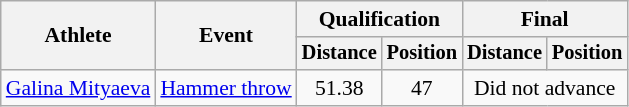<table class=wikitable style="font-size:90%">
<tr>
<th rowspan="2">Athlete</th>
<th rowspan="2">Event</th>
<th colspan="2">Qualification</th>
<th colspan="2">Final</th>
</tr>
<tr style="font-size:95%">
<th>Distance</th>
<th>Position</th>
<th>Distance</th>
<th>Position</th>
</tr>
<tr align=center>
<td align=left><a href='#'>Galina Mityaeva</a></td>
<td align=left><a href='#'>Hammer throw</a></td>
<td>51.38</td>
<td>47</td>
<td colspan=2>Did not advance</td>
</tr>
</table>
